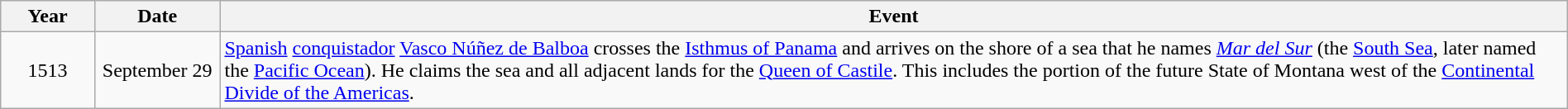<table class="wikitable" style="width:100%;">
<tr>
<th style="width:6%">Year</th>
<th style="width:8%">Date</th>
<th style="width:86%">Event</th>
</tr>
<tr>
<td align=center>1513</td>
<td align=center>September 29</td>
<td><a href='#'>Spanish</a> <a href='#'>conquistador</a> <a href='#'>Vasco Núñez de Balboa</a> crosses the <a href='#'>Isthmus of Panama</a> and arrives on the shore of a sea that he names <em><a href='#'>Mar del Sur</a></em> (the <a href='#'>South Sea</a>, later named the <a href='#'>Pacific Ocean</a>).  He claims the sea and all adjacent lands for the <a href='#'>Queen of Castile</a>.  This includes the portion of the future State of Montana west of the <a href='#'>Continental Divide of the Americas</a>.</td>
</tr>
</table>
